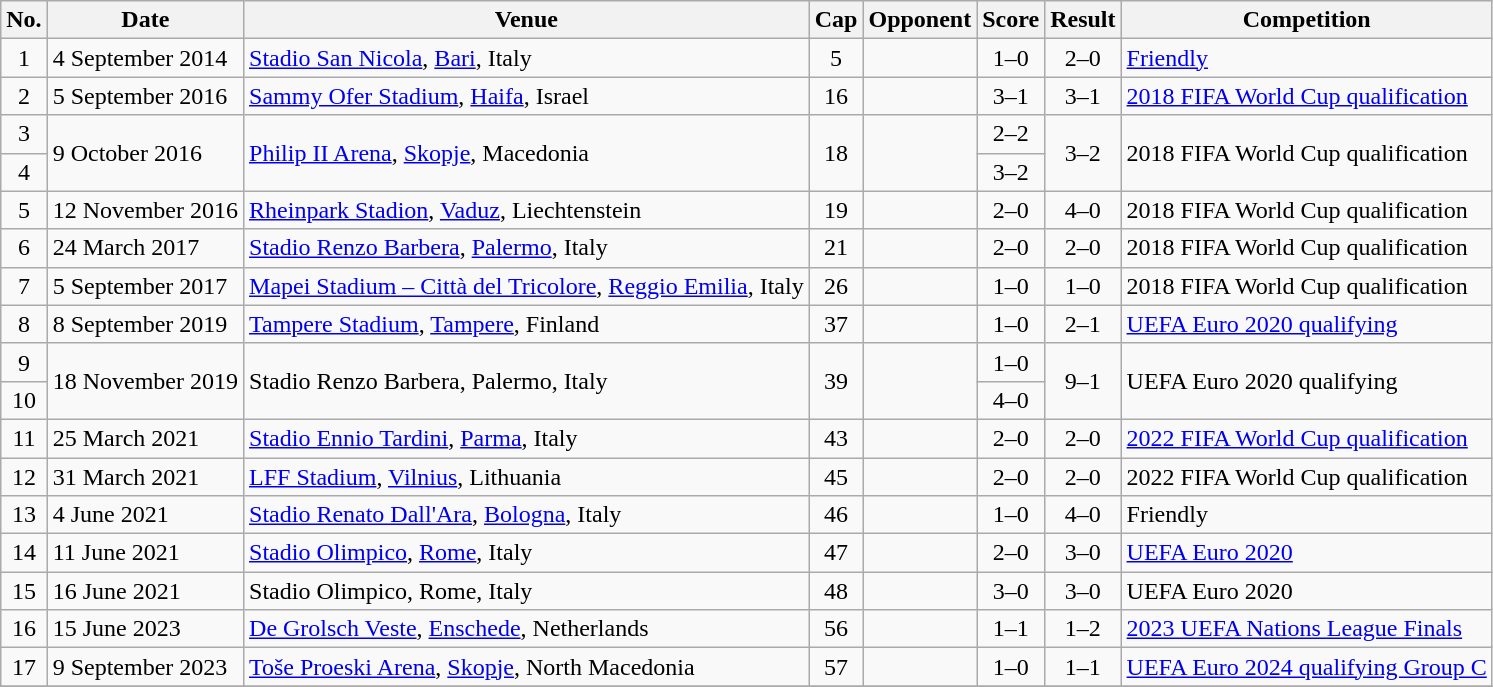<table class="wikitable sortable">
<tr>
<th scope="col">No.</th>
<th scope="col">Date</th>
<th scope="col">Venue</th>
<th scope="col">Cap</th>
<th scope="col">Opponent</th>
<th scope="col">Score</th>
<th scope="col">Result</th>
<th scope="col">Competition</th>
</tr>
<tr>
<td align="center">1</td>
<td>4 September 2014</td>
<td><a href='#'>Stadio San Nicola</a>, <a href='#'>Bari</a>, Italy</td>
<td align="center">5</td>
<td></td>
<td align="center">1–0</td>
<td align="center">2–0</td>
<td><a href='#'>Friendly</a></td>
</tr>
<tr>
<td align="center">2</td>
<td>5 September 2016</td>
<td><a href='#'>Sammy Ofer Stadium</a>, <a href='#'>Haifa</a>, Israel</td>
<td align="center">16</td>
<td></td>
<td align="center">3–1</td>
<td align="center">3–1</td>
<td><a href='#'>2018 FIFA World Cup qualification</a></td>
</tr>
<tr>
<td align="center">3</td>
<td rowspan="2">9 October 2016</td>
<td rowspan="2"><a href='#'>Philip II Arena</a>, <a href='#'>Skopje</a>, Macedonia</td>
<td rowspan="2" align="center">18</td>
<td rowspan="2"></td>
<td align="center">2–2</td>
<td rowspan="2" align="center">3–2</td>
<td rowspan="2">2018 FIFA World Cup qualification</td>
</tr>
<tr>
<td align="center">4</td>
<td align="center">3–2</td>
</tr>
<tr>
<td align="center">5</td>
<td>12 November 2016</td>
<td><a href='#'>Rheinpark Stadion</a>, <a href='#'>Vaduz</a>, Liechtenstein</td>
<td align="center">19</td>
<td></td>
<td align="center">2–0</td>
<td align="center">4–0</td>
<td>2018 FIFA World Cup qualification</td>
</tr>
<tr>
<td align="center">6</td>
<td>24 March 2017</td>
<td><a href='#'>Stadio Renzo Barbera</a>, <a href='#'>Palermo</a>, Italy</td>
<td align="center">21</td>
<td></td>
<td align="center">2–0</td>
<td align="center">2–0</td>
<td>2018 FIFA World Cup qualification</td>
</tr>
<tr>
<td align="center">7</td>
<td>5 September 2017</td>
<td><a href='#'>Mapei Stadium – Città del Tricolore</a>, <a href='#'>Reggio Emilia</a>, Italy</td>
<td align="center">26</td>
<td></td>
<td align="center">1–0</td>
<td align="center">1–0</td>
<td>2018 FIFA World Cup qualification</td>
</tr>
<tr>
<td align="center">8</td>
<td>8 September 2019</td>
<td><a href='#'>Tampere Stadium</a>, <a href='#'>Tampere</a>, Finland</td>
<td align="center">37</td>
<td></td>
<td align="center">1–0</td>
<td align="center">2–1</td>
<td><a href='#'>UEFA Euro 2020 qualifying</a></td>
</tr>
<tr>
<td align="center">9</td>
<td rowspan="2">18 November 2019</td>
<td rowspan="2">Stadio Renzo Barbera, Palermo, Italy</td>
<td rowspan="2" align="center">39</td>
<td rowspan="2"></td>
<td align="center">1–0</td>
<td rowspan="2" align="center">9–1</td>
<td rowspan="2">UEFA Euro 2020 qualifying</td>
</tr>
<tr>
<td align="center">10</td>
<td align="center">4–0</td>
</tr>
<tr>
<td align="center">11</td>
<td>25 March 2021</td>
<td><a href='#'>Stadio Ennio Tardini</a>, <a href='#'>Parma</a>, Italy</td>
<td align="center">43</td>
<td></td>
<td align="center">2–0</td>
<td align="center">2–0</td>
<td><a href='#'>2022 FIFA World Cup qualification</a></td>
</tr>
<tr>
<td align="center">12</td>
<td>31 March 2021</td>
<td><a href='#'>LFF Stadium</a>, <a href='#'>Vilnius</a>, Lithuania</td>
<td align="center">45</td>
<td></td>
<td align="center">2–0</td>
<td align="center">2–0</td>
<td>2022 FIFA World Cup qualification</td>
</tr>
<tr>
<td align="center">13</td>
<td>4 June 2021</td>
<td><a href='#'>Stadio Renato Dall'Ara</a>, <a href='#'>Bologna</a>, Italy</td>
<td align="center">46</td>
<td></td>
<td align="center">1–0</td>
<td align="center">4–0</td>
<td>Friendly</td>
</tr>
<tr>
<td align="center">14</td>
<td>11 June 2021</td>
<td><a href='#'>Stadio Olimpico</a>, <a href='#'>Rome</a>, Italy</td>
<td align="center">47</td>
<td></td>
<td align="center">2–0</td>
<td align="center">3–0</td>
<td><a href='#'>UEFA Euro 2020</a></td>
</tr>
<tr>
<td align="center">15</td>
<td>16 June 2021</td>
<td>Stadio Olimpico, Rome, Italy</td>
<td align="center">48</td>
<td></td>
<td align="center">3–0</td>
<td align="center">3–0</td>
<td>UEFA Euro 2020</td>
</tr>
<tr>
<td align="center">16</td>
<td>15 June 2023</td>
<td><a href='#'>De Grolsch Veste</a>, <a href='#'>Enschede</a>, Netherlands</td>
<td align="center">56</td>
<td></td>
<td align="center">1–1</td>
<td align="center">1–2</td>
<td><a href='#'>2023 UEFA Nations League Finals</a></td>
</tr>
<tr>
<td align="center">17</td>
<td>9 September 2023</td>
<td><a href='#'>Toše Proeski Arena</a>, <a href='#'>Skopje</a>, North Macedonia</td>
<td align="center">57</td>
<td></td>
<td align="center">1–0</td>
<td align="center">1–1</td>
<td><a href='#'>UEFA Euro 2024 qualifying Group C</a></td>
</tr>
<tr>
</tr>
</table>
